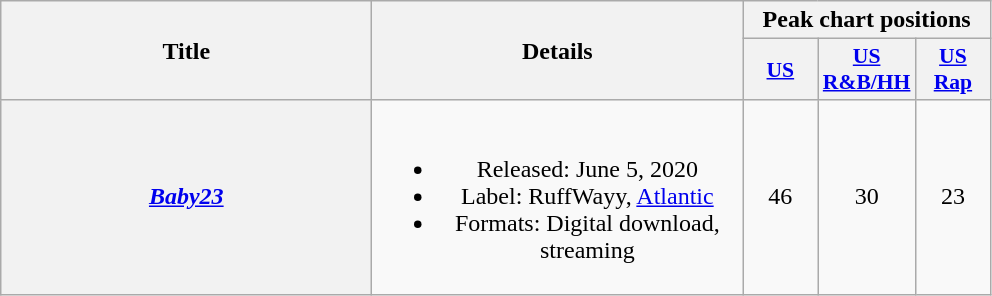<table class="wikitable plainrowheaders" style="text-align:center;">
<tr>
<th scope="col" rowspan="2" style="width:15em;">Title</th>
<th scope="col" rowspan="2" style="width:15em;">Details</th>
<th colspan="3">Peak chart positions</th>
</tr>
<tr>
<th scope="col" style="width:3em;font-size:90%;"><a href='#'>US</a></th>
<th scope="col" style="width:3em;font-size:90%;"><a href='#'>US R&B/HH</a></th>
<th scope="col" style="width:3em;font-size:90%;"><a href='#'>US Rap</a></th>
</tr>
<tr>
<th scope="row"><em><a href='#'>Baby23</a></em></th>
<td><br><ul><li>Released: June 5, 2020</li><li>Label: RuffWayy, <a href='#'>Atlantic</a></li><li>Formats: Digital download, streaming</li></ul></td>
<td>46<br></td>
<td>30</td>
<td>23</td>
</tr>
</table>
